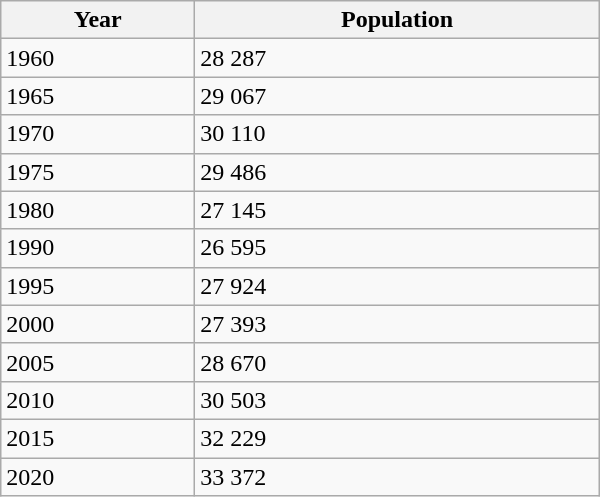<table class="wikitable" style="width: 25em;">
<tr>
<th>Year</th>
<th>Population</th>
</tr>
<tr>
<td>1960</td>
<td>28 287</td>
</tr>
<tr>
<td>1965</td>
<td>29 067</td>
</tr>
<tr>
<td>1970</td>
<td>30 110</td>
</tr>
<tr>
<td>1975</td>
<td>29 486</td>
</tr>
<tr>
<td>1980</td>
<td>27 145</td>
</tr>
<tr>
<td>1990</td>
<td>26 595</td>
</tr>
<tr>
<td>1995</td>
<td>27 924</td>
</tr>
<tr>
<td>2000</td>
<td>27 393</td>
</tr>
<tr>
<td>2005</td>
<td>28 670</td>
</tr>
<tr>
<td>2010</td>
<td>30 503</td>
</tr>
<tr>
<td>2015</td>
<td>32 229</td>
</tr>
<tr>
<td>2020</td>
<td>33 372</td>
</tr>
</table>
